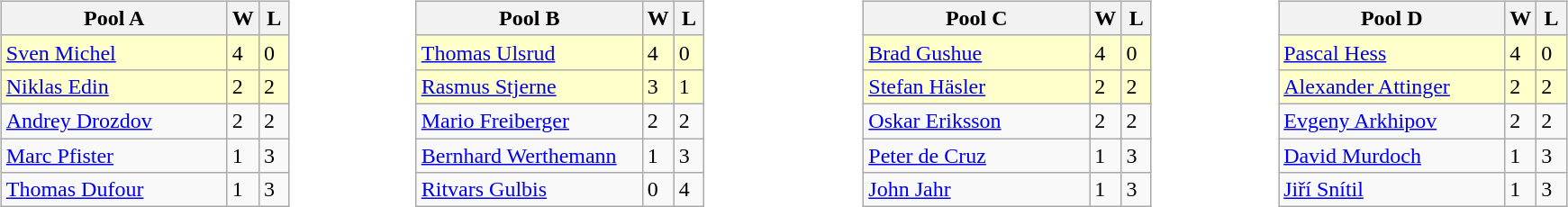<table table>
<tr>
<td width=10% valign="top"><br><table class="wikitable">
<tr>
<th width=160>Pool A</th>
<th width=15>W</th>
<th width=15>L</th>
</tr>
<tr bgcolor=#ffffcc>
<td> <a href='#'>Sven Michel</a></td>
<td>4</td>
<td>0</td>
</tr>
<tr bgcolor=#ffffcc>
<td> <a href='#'>Niklas Edin</a></td>
<td>2</td>
<td>2</td>
</tr>
<tr>
<td> <a href='#'>Andrey Drozdov</a></td>
<td>2</td>
<td>2</td>
</tr>
<tr>
<td> <a href='#'>Marc Pfister</a></td>
<td>1</td>
<td>3</td>
</tr>
<tr>
<td> <a href='#'>Thomas Dufour</a></td>
<td>1</td>
<td>3</td>
</tr>
</table>
</td>
<td width=10% valign="top"><br><table class="wikitable">
<tr>
<th width=160>Pool B</th>
<th width=15>W</th>
<th width=15>L</th>
</tr>
<tr bgcolor=#ffffcc>
<td> <a href='#'>Thomas Ulsrud</a></td>
<td>4</td>
<td>0</td>
</tr>
<tr bgcolor=#ffffcc>
<td> <a href='#'>Rasmus Stjerne</a></td>
<td>3</td>
<td>1</td>
</tr>
<tr>
<td> <a href='#'>Mario Freiberger</a></td>
<td>2</td>
<td>2</td>
</tr>
<tr>
<td> <a href='#'>Bernhard Werthemann</a></td>
<td>1</td>
<td>3</td>
</tr>
<tr>
<td> <a href='#'>Ritvars Gulbis</a></td>
<td>0</td>
<td>4</td>
</tr>
</table>
</td>
<td width=10% valign="top"><br><table class="wikitable">
<tr>
<th width=160>Pool C</th>
<th width=15>W</th>
<th width=15>L</th>
</tr>
<tr bgcolor=#ffffcc>
<td> <a href='#'>Brad Gushue</a></td>
<td>4</td>
<td>0</td>
</tr>
<tr bgcolor=#ffffcc>
<td> <a href='#'>Stefan Häsler</a></td>
<td>2</td>
<td>2</td>
</tr>
<tr>
<td> <a href='#'>Oskar Eriksson</a></td>
<td>2</td>
<td>2</td>
</tr>
<tr>
<td> <a href='#'>Peter de Cruz</a></td>
<td>1</td>
<td>3</td>
</tr>
<tr>
<td> <a href='#'>John Jahr</a></td>
<td>1</td>
<td>3</td>
</tr>
</table>
</td>
<td width=10% valign="top"><br><table class="wikitable">
<tr>
<th width=160>Pool D</th>
<th width=15>W</th>
<th width=15>L</th>
</tr>
<tr bgcolor=#ffffcc>
<td> <a href='#'>Pascal Hess</a></td>
<td>4</td>
<td>0</td>
</tr>
<tr bgcolor=#ffffcc>
<td> <a href='#'>Alexander Attinger</a></td>
<td>2</td>
<td>2</td>
</tr>
<tr>
<td> <a href='#'>Evgeny Arkhipov</a></td>
<td>2</td>
<td>2</td>
</tr>
<tr>
<td> <a href='#'>David Murdoch</a></td>
<td>1</td>
<td>3</td>
</tr>
<tr>
<td> <a href='#'>Jiří Snítil</a></td>
<td>1</td>
<td>3</td>
</tr>
</table>
</td>
</tr>
</table>
